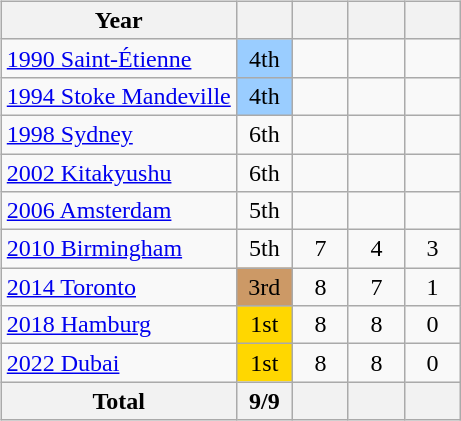<table border="0" width="60%">
<tr>
<td width="15%"><br><table class="wikitable" style="text-align: center;">
<tr>
<th>Year</th>
<th width="30"></th>
<th width="30"></th>
<th width="30"></th>
<th width="30"></th>
</tr>
<tr>
<td style="text-align: left;"> <a href='#'>1990 Saint-Étienne</a></td>
<td style="background:#9acdff;">4th</td>
<td></td>
<td></td>
<td></td>
</tr>
<tr>
<td style="text-align: left;"> <a href='#'>1994 Stoke Mandeville</a></td>
<td style="background:#9acdff;">4th</td>
<td></td>
<td></td>
<td></td>
</tr>
<tr>
<td style="text-align: left;"> <a href='#'>1998 Sydney</a></td>
<td>6th</td>
<td></td>
<td></td>
<td></td>
</tr>
<tr>
<td style="text-align: left;"> <a href='#'>2002 Kitakyushu</a></td>
<td>6th</td>
<td></td>
<td></td>
<td></td>
</tr>
<tr>
<td style="text-align: left;"> <a href='#'>2006 Amsterdam</a></td>
<td>5th</td>
<td></td>
<td></td>
<td></td>
</tr>
<tr>
<td style="text-align: left;"> <a href='#'>2010 Birmingham</a></td>
<td>5th</td>
<td>7</td>
<td>4</td>
<td>3</td>
</tr>
<tr>
<td style="text-align: left;"> <a href='#'>2014 Toronto</a></td>
<td style="background:#cc9966;">3rd</td>
<td>8</td>
<td>7</td>
<td>1</td>
</tr>
<tr>
<td style="text-align: left;"> <a href='#'>2018 Hamburg</a></td>
<td style="background:gold;">1st</td>
<td>8</td>
<td>8</td>
<td>0</td>
</tr>
<tr>
<td style="text-align: left;"> <a href='#'>2022 Dubai</a></td>
<td style="background:gold;">1st</td>
<td>8</td>
<td>8</td>
<td>0</td>
</tr>
<tr>
<th>Total</th>
<th>9/9</th>
<th></th>
<th></th>
<th></th>
</tr>
</table>
</td>
</tr>
</table>
